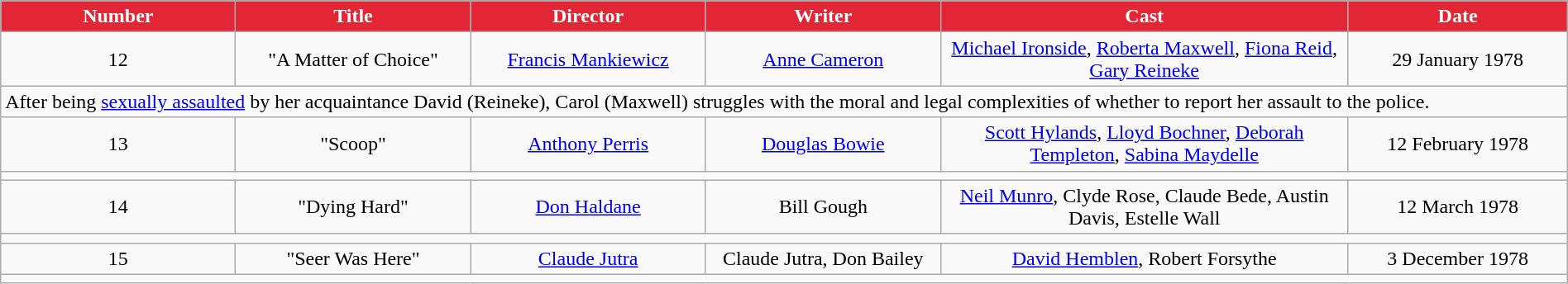<table class="wikitable sortable" style="text-align:center" width=100%>
<tr>
<th style="background-color: #e32636; color: white; width:15%;">Number</th>
<th style="background-color: #e32636; color: white; width:15%;">Title</th>
<th style="background-color: #e32636; color: white; width:15%;">Director</th>
<th style="background-color: #e32636; color: white; width:15%;">Writer</th>
<th style="background-color: #e32636; color: white; width:26%;">Cast</th>
<th style="background-color: #e32636; color: white; width:26%;">Date</th>
</tr>
<tr>
<td>12</td>
<td>"A Matter of Choice"</td>
<td><a href='#'>Francis Mankiewicz</a></td>
<td><a href='#'>Anne Cameron</a></td>
<td><a href='#'>Michael Ironside</a>, <a href='#'>Roberta Maxwell</a>, <a href='#'>Fiona Reid</a>, <a href='#'>Gary Reineke</a></td>
<td>29 January 1978</td>
</tr>
<tr>
<td align=left colspan=6>After being <a href='#'>sexually assaulted</a> by her acquaintance David (Reineke), Carol (Maxwell) struggles with the moral and legal complexities of whether to report her assault to the police.</td>
</tr>
<tr>
<td>13</td>
<td>"Scoop"</td>
<td><a href='#'>Anthony Perris</a></td>
<td><a href='#'>Douglas Bowie</a></td>
<td><a href='#'>Scott Hylands</a>, <a href='#'>Lloyd Bochner</a>, <a href='#'>Deborah Templeton</a>, <a href='#'>Sabina Maydelle</a></td>
<td>12 February 1978</td>
</tr>
<tr>
<td align=left colspan=6></td>
</tr>
<tr>
<td>14</td>
<td>"Dying Hard"</td>
<td><a href='#'>Don Haldane</a></td>
<td>Bill Gough</td>
<td><a href='#'>Neil Munro</a>, Clyde Rose, Claude Bede, Austin Davis, Estelle Wall</td>
<td>12 March 1978</td>
</tr>
<tr>
<td align=left colspan=6></td>
</tr>
<tr>
<td>15</td>
<td>"Seer Was Here"</td>
<td><a href='#'>Claude Jutra</a></td>
<td>Claude Jutra, Don Bailey</td>
<td><a href='#'>David Hemblen</a>, Robert Forsythe</td>
<td>3 December 1978</td>
</tr>
<tr>
<td align=left colspan=6></td>
</tr>
</table>
